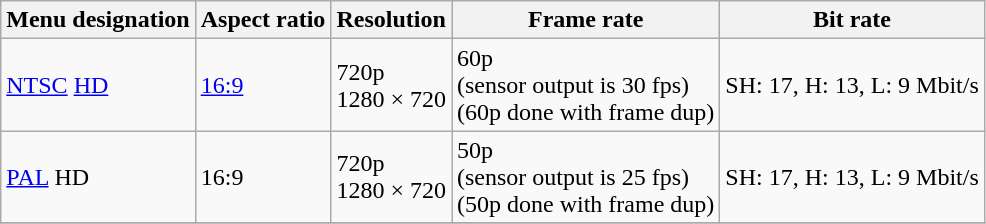<table class="wikitable plainlinks" border="1">
<tr>
<th>Menu designation</th>
<th>Aspect ratio</th>
<th>Resolution</th>
<th>Frame rate</th>
<th>Bit rate</th>
</tr>
<tr>
<td><a href='#'>NTSC</a> <a href='#'>HD</a></td>
<td><a href='#'>16:9</a></td>
<td>720p<br>1280 × 720</td>
<td>60p<br>(sensor output is 30 fps)<br>
(60p done with frame dup)</td>
<td>SH: 17, H: 13, L: 9 Mbit/s</td>
</tr>
<tr>
<td><a href='#'>PAL</a> HD</td>
<td>16:9</td>
<td>720p<br>1280 × 720</td>
<td>50p<br>(sensor output is 25 fps)<br>
(50p done with frame dup)</td>
<td>SH: 17, H: 13, L: 9 Mbit/s</td>
</tr>
<tr>
</tr>
</table>
